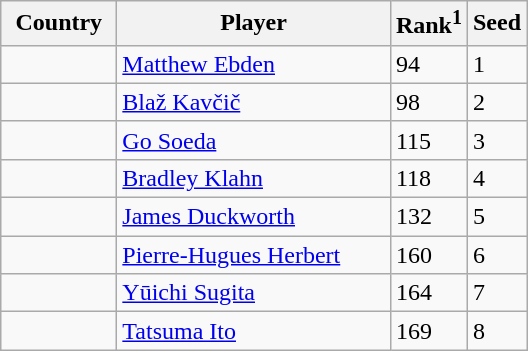<table class="sortable wikitable">
<tr>
<th width="70">Country</th>
<th width="175">Player</th>
<th>Rank<sup>1</sup></th>
<th>Seed</th>
</tr>
<tr>
<td></td>
<td><a href='#'>Matthew Ebden</a></td>
<td>94</td>
<td>1</td>
</tr>
<tr>
<td></td>
<td><a href='#'>Blaž Kavčič</a></td>
<td>98</td>
<td>2</td>
</tr>
<tr>
<td></td>
<td><a href='#'>Go Soeda</a></td>
<td>115</td>
<td>3</td>
</tr>
<tr>
<td></td>
<td><a href='#'>Bradley Klahn</a></td>
<td>118</td>
<td>4</td>
</tr>
<tr>
<td></td>
<td><a href='#'>James Duckworth</a></td>
<td>132</td>
<td>5</td>
</tr>
<tr>
<td></td>
<td><a href='#'>Pierre-Hugues Herbert</a></td>
<td>160</td>
<td>6</td>
</tr>
<tr>
<td></td>
<td><a href='#'>Yūichi Sugita</a></td>
<td>164</td>
<td>7</td>
</tr>
<tr>
<td></td>
<td><a href='#'>Tatsuma Ito</a></td>
<td>169</td>
<td>8</td>
</tr>
</table>
